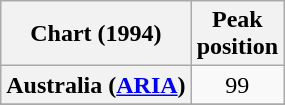<table class="wikitable sortable plainrowheaders" style="text-align:center">
<tr>
<th scope="col">Chart (1994)</th>
<th scope="col">Peak<br>position</th>
</tr>
<tr>
<th scope="row">Australia (<a href='#'>ARIA</a>)</th>
<td>99</td>
</tr>
<tr>
</tr>
</table>
